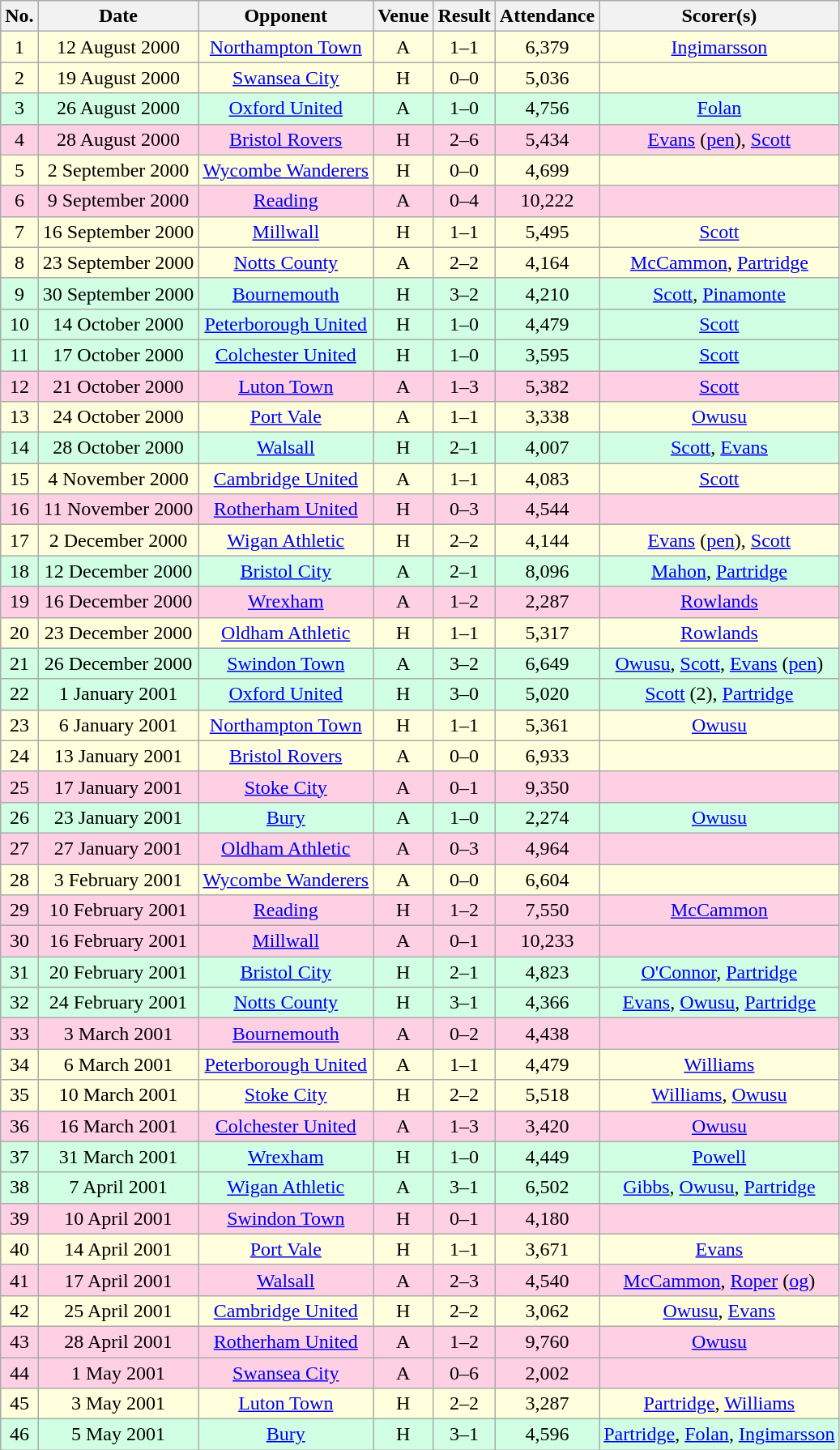<table class="wikitable sortable" style="text-align:center;">
<tr>
<th>No.</th>
<th>Date</th>
<th>Opponent</th>
<th>Venue</th>
<th>Result</th>
<th>Attendance</th>
<th>Scorer(s)</th>
</tr>
<tr style="background:#ffd;">
<td>1</td>
<td>12 August 2000</td>
<td><a href='#'>Northampton Town</a></td>
<td>A</td>
<td>1–1</td>
<td>6,379</td>
<td><a href='#'>Ingimarsson</a></td>
</tr>
<tr style="background:#ffd;">
<td>2</td>
<td>19 August 2000</td>
<td><a href='#'>Swansea City</a></td>
<td>H</td>
<td>0–0</td>
<td>5,036</td>
<td></td>
</tr>
<tr style="background:#d0ffe3;">
<td>3</td>
<td>26 August 2000</td>
<td><a href='#'>Oxford United</a></td>
<td>A</td>
<td>1–0</td>
<td>4,756</td>
<td><a href='#'>Folan</a></td>
</tr>
<tr style="background:#ffd0e3;">
<td>4</td>
<td>28 August 2000</td>
<td><a href='#'>Bristol Rovers</a></td>
<td>H</td>
<td>2–6</td>
<td>5,434</td>
<td><a href='#'>Evans</a> (<a href='#'>pen</a>), <a href='#'>Scott</a></td>
</tr>
<tr style="background:#ffd;">
<td>5</td>
<td>2 September 2000</td>
<td><a href='#'>Wycombe Wanderers</a></td>
<td>H</td>
<td>0–0</td>
<td>4,699</td>
<td></td>
</tr>
<tr style="background:#ffd0e3;">
<td>6</td>
<td>9 September 2000</td>
<td><a href='#'>Reading</a></td>
<td>A</td>
<td>0–4</td>
<td>10,222</td>
<td></td>
</tr>
<tr style="background:#ffd;">
<td>7</td>
<td>16 September 2000</td>
<td><a href='#'>Millwall</a></td>
<td>H</td>
<td>1–1</td>
<td>5,495</td>
<td><a href='#'>Scott</a></td>
</tr>
<tr style="background:#ffd;">
<td>8</td>
<td>23 September 2000</td>
<td><a href='#'>Notts County</a></td>
<td>A</td>
<td>2–2</td>
<td>4,164</td>
<td><a href='#'>McCammon</a>, <a href='#'>Partridge</a></td>
</tr>
<tr style="background:#d0ffe3;">
<td>9</td>
<td>30 September 2000</td>
<td><a href='#'>Bournemouth</a></td>
<td>H</td>
<td>3–2</td>
<td>4,210</td>
<td><a href='#'>Scott</a>, <a href='#'>Pinamonte</a></td>
</tr>
<tr style="background:#d0ffe3;">
<td>10</td>
<td>14 October 2000</td>
<td><a href='#'>Peterborough United</a></td>
<td>H</td>
<td>1–0</td>
<td>4,479</td>
<td><a href='#'>Scott</a></td>
</tr>
<tr style="background:#d0ffe3;">
<td>11</td>
<td>17 October 2000</td>
<td><a href='#'>Colchester United</a></td>
<td>H</td>
<td>1–0</td>
<td>3,595</td>
<td><a href='#'>Scott</a></td>
</tr>
<tr style="background:#ffd0e3;">
<td>12</td>
<td>21 October 2000</td>
<td><a href='#'>Luton Town</a></td>
<td>A</td>
<td>1–3</td>
<td>5,382</td>
<td><a href='#'>Scott</a></td>
</tr>
<tr style="background:#ffd;">
<td>13</td>
<td>24 October 2000</td>
<td><a href='#'>Port Vale</a></td>
<td>A</td>
<td>1–1</td>
<td>3,338</td>
<td><a href='#'>Owusu</a></td>
</tr>
<tr style="background:#d0ffe3;">
<td>14</td>
<td>28 October 2000</td>
<td><a href='#'>Walsall</a></td>
<td>H</td>
<td>2–1</td>
<td>4,007</td>
<td><a href='#'>Scott</a>, <a href='#'>Evans</a></td>
</tr>
<tr style="background:#ffd;">
<td>15</td>
<td>4 November 2000</td>
<td><a href='#'>Cambridge United</a></td>
<td>A</td>
<td>1–1</td>
<td>4,083</td>
<td><a href='#'>Scott</a></td>
</tr>
<tr style="background:#ffd0e3;">
<td>16</td>
<td>11 November 2000</td>
<td><a href='#'>Rotherham United</a></td>
<td>H</td>
<td>0–3</td>
<td>4,544</td>
<td></td>
</tr>
<tr style="background:#ffd;">
<td>17</td>
<td>2 December 2000</td>
<td><a href='#'>Wigan Athletic</a></td>
<td>H</td>
<td>2–2</td>
<td>4,144</td>
<td><a href='#'>Evans</a> (<a href='#'>pen</a>), <a href='#'>Scott</a></td>
</tr>
<tr style="background:#d0ffe3;">
<td>18</td>
<td>12 December 2000</td>
<td><a href='#'>Bristol City</a></td>
<td>A</td>
<td>2–1</td>
<td>8,096</td>
<td><a href='#'>Mahon</a>, <a href='#'>Partridge</a></td>
</tr>
<tr style="background:#ffd0e3;">
<td>19</td>
<td>16 December 2000</td>
<td><a href='#'>Wrexham</a></td>
<td>A</td>
<td>1–2</td>
<td>2,287</td>
<td><a href='#'>Rowlands</a></td>
</tr>
<tr style="background:#ffd;">
<td>20</td>
<td>23 December 2000</td>
<td><a href='#'>Oldham Athletic</a></td>
<td>H</td>
<td>1–1</td>
<td>5,317</td>
<td><a href='#'>Rowlands</a></td>
</tr>
<tr style="background:#d0ffe3;">
<td>21</td>
<td>26 December 2000</td>
<td><a href='#'>Swindon Town</a></td>
<td>A</td>
<td>3–2</td>
<td>6,649</td>
<td><a href='#'>Owusu</a>, <a href='#'>Scott</a>, <a href='#'>Evans</a> (<a href='#'>pen</a>)</td>
</tr>
<tr style="background:#d0ffe3;">
<td>22</td>
<td>1 January 2001</td>
<td><a href='#'>Oxford United</a></td>
<td>H</td>
<td>3–0</td>
<td>5,020</td>
<td><a href='#'>Scott</a> (2), <a href='#'>Partridge</a></td>
</tr>
<tr style="background:#ffd;">
<td>23</td>
<td>6 January 2001</td>
<td><a href='#'>Northampton Town</a></td>
<td>H</td>
<td>1–1</td>
<td>5,361</td>
<td><a href='#'>Owusu</a></td>
</tr>
<tr style="background:#ffd;">
<td>24</td>
<td>13 January 2001</td>
<td><a href='#'>Bristol Rovers</a></td>
<td>A</td>
<td>0–0</td>
<td>6,933</td>
<td></td>
</tr>
<tr style="background:#ffd0e3;">
<td>25</td>
<td>17 January 2001</td>
<td><a href='#'>Stoke City</a></td>
<td>A</td>
<td>0–1</td>
<td>9,350</td>
<td></td>
</tr>
<tr style="background:#d0ffe3;">
<td>26</td>
<td>23 January 2001</td>
<td><a href='#'>Bury</a></td>
<td>A</td>
<td>1–0</td>
<td>2,274</td>
<td><a href='#'>Owusu</a></td>
</tr>
<tr style="background:#ffd0e3;">
<td>27</td>
<td>27 January 2001</td>
<td><a href='#'>Oldham Athletic</a></td>
<td>A</td>
<td>0–3</td>
<td>4,964</td>
<td></td>
</tr>
<tr style="background:#ffd;">
<td>28</td>
<td>3 February 2001</td>
<td><a href='#'>Wycombe Wanderers</a></td>
<td>A</td>
<td>0–0</td>
<td>6,604</td>
<td></td>
</tr>
<tr style="background:#ffd0e3;">
<td>29</td>
<td>10 February 2001</td>
<td><a href='#'>Reading</a></td>
<td>H</td>
<td>1–2</td>
<td>7,550</td>
<td><a href='#'>McCammon</a></td>
</tr>
<tr style="background:#ffd0e3;">
<td>30</td>
<td>16 February 2001</td>
<td><a href='#'>Millwall</a></td>
<td>A</td>
<td>0–1</td>
<td>10,233</td>
<td></td>
</tr>
<tr style="background:#d0ffe3;">
<td>31</td>
<td>20 February 2001</td>
<td><a href='#'>Bristol City</a></td>
<td>H</td>
<td>2–1</td>
<td>4,823</td>
<td><a href='#'>O'Connor</a>, <a href='#'>Partridge</a></td>
</tr>
<tr style="background:#d0ffe3;">
<td>32</td>
<td>24 February 2001</td>
<td><a href='#'>Notts County</a></td>
<td>H</td>
<td>3–1</td>
<td>4,366</td>
<td><a href='#'>Evans</a>, <a href='#'>Owusu</a>, <a href='#'>Partridge</a></td>
</tr>
<tr style="background:#ffd0e3;">
<td>33</td>
<td>3 March 2001</td>
<td><a href='#'>Bournemouth</a></td>
<td>A</td>
<td>0–2</td>
<td>4,438</td>
<td></td>
</tr>
<tr style="background:#ffd;">
<td>34</td>
<td>6 March 2001</td>
<td><a href='#'>Peterborough United</a></td>
<td>A</td>
<td>1–1</td>
<td>4,479</td>
<td><a href='#'>Williams</a></td>
</tr>
<tr style="background:#ffd;">
<td>35</td>
<td>10 March 2001</td>
<td><a href='#'>Stoke City</a></td>
<td>H</td>
<td>2–2</td>
<td>5,518</td>
<td><a href='#'>Williams</a>, <a href='#'>Owusu</a></td>
</tr>
<tr style="background:#ffd0e3;">
<td>36</td>
<td>16 March 2001</td>
<td><a href='#'>Colchester United</a></td>
<td>A</td>
<td>1–3</td>
<td>3,420</td>
<td><a href='#'>Owusu</a></td>
</tr>
<tr style="background:#d0ffe3;">
<td>37</td>
<td>31 March 2001</td>
<td><a href='#'>Wrexham</a></td>
<td>H</td>
<td>1–0</td>
<td>4,449</td>
<td><a href='#'>Powell</a></td>
</tr>
<tr style="background:#d0ffe3;">
<td>38</td>
<td>7 April 2001</td>
<td><a href='#'>Wigan Athletic</a></td>
<td>A</td>
<td>3–1</td>
<td>6,502</td>
<td><a href='#'>Gibbs</a>, <a href='#'>Owusu</a>, <a href='#'>Partridge</a></td>
</tr>
<tr style="background:#ffd0e3;">
<td>39</td>
<td>10 April 2001</td>
<td><a href='#'>Swindon Town</a></td>
<td>H</td>
<td>0–1</td>
<td>4,180</td>
<td></td>
</tr>
<tr style="background:#ffd;">
<td>40</td>
<td>14 April 2001</td>
<td><a href='#'>Port Vale</a></td>
<td>H</td>
<td>1–1</td>
<td>3,671</td>
<td><a href='#'>Evans</a></td>
</tr>
<tr style="background:#ffd0e3;">
<td>41</td>
<td>17 April 2001</td>
<td><a href='#'>Walsall</a></td>
<td>A</td>
<td>2–3</td>
<td>4,540</td>
<td><a href='#'>McCammon</a>, <a href='#'>Roper</a> (<a href='#'>og</a>)</td>
</tr>
<tr style="background:#ffd;">
<td>42</td>
<td>25 April 2001</td>
<td><a href='#'>Cambridge United</a></td>
<td>H</td>
<td>2–2</td>
<td>3,062</td>
<td><a href='#'>Owusu</a>, <a href='#'>Evans</a></td>
</tr>
<tr style="background:#ffd0e3;">
<td>43</td>
<td>28 April 2001</td>
<td><a href='#'>Rotherham United</a></td>
<td>A</td>
<td>1–2</td>
<td>9,760</td>
<td><a href='#'>Owusu</a></td>
</tr>
<tr style="background:#ffd0e3;">
<td>44</td>
<td>1 May 2001</td>
<td><a href='#'>Swansea City</a></td>
<td>A</td>
<td>0–6</td>
<td>2,002</td>
<td></td>
</tr>
<tr style="background:#ffd;">
<td>45</td>
<td>3 May 2001</td>
<td><a href='#'>Luton Town</a></td>
<td>H</td>
<td>2–2</td>
<td>3,287</td>
<td><a href='#'>Partridge</a>, <a href='#'>Williams</a></td>
</tr>
<tr style="background:#d0ffe3;">
<td>46</td>
<td>5 May 2001</td>
<td><a href='#'>Bury</a></td>
<td>H</td>
<td>3–1</td>
<td>4,596</td>
<td><a href='#'>Partridge</a>, <a href='#'>Folan</a>, <a href='#'>Ingimarsson</a></td>
</tr>
</table>
